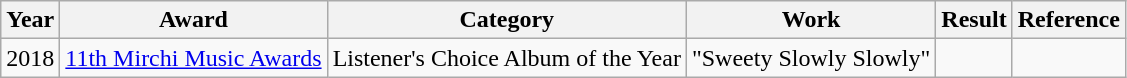<table class="wikitable">
<tr>
<th>Year</th>
<th>Award</th>
<th>Category</th>
<th>Work</th>
<th>Result</th>
<th>Reference</th>
</tr>
<tr>
<td>2018</td>
<td><a href='#'>11th Mirchi Music Awards</a></td>
<td>Listener's Choice Album of the Year</td>
<td>"Sweety Slowly Slowly"</td>
<td></td>
<td></td>
</tr>
</table>
